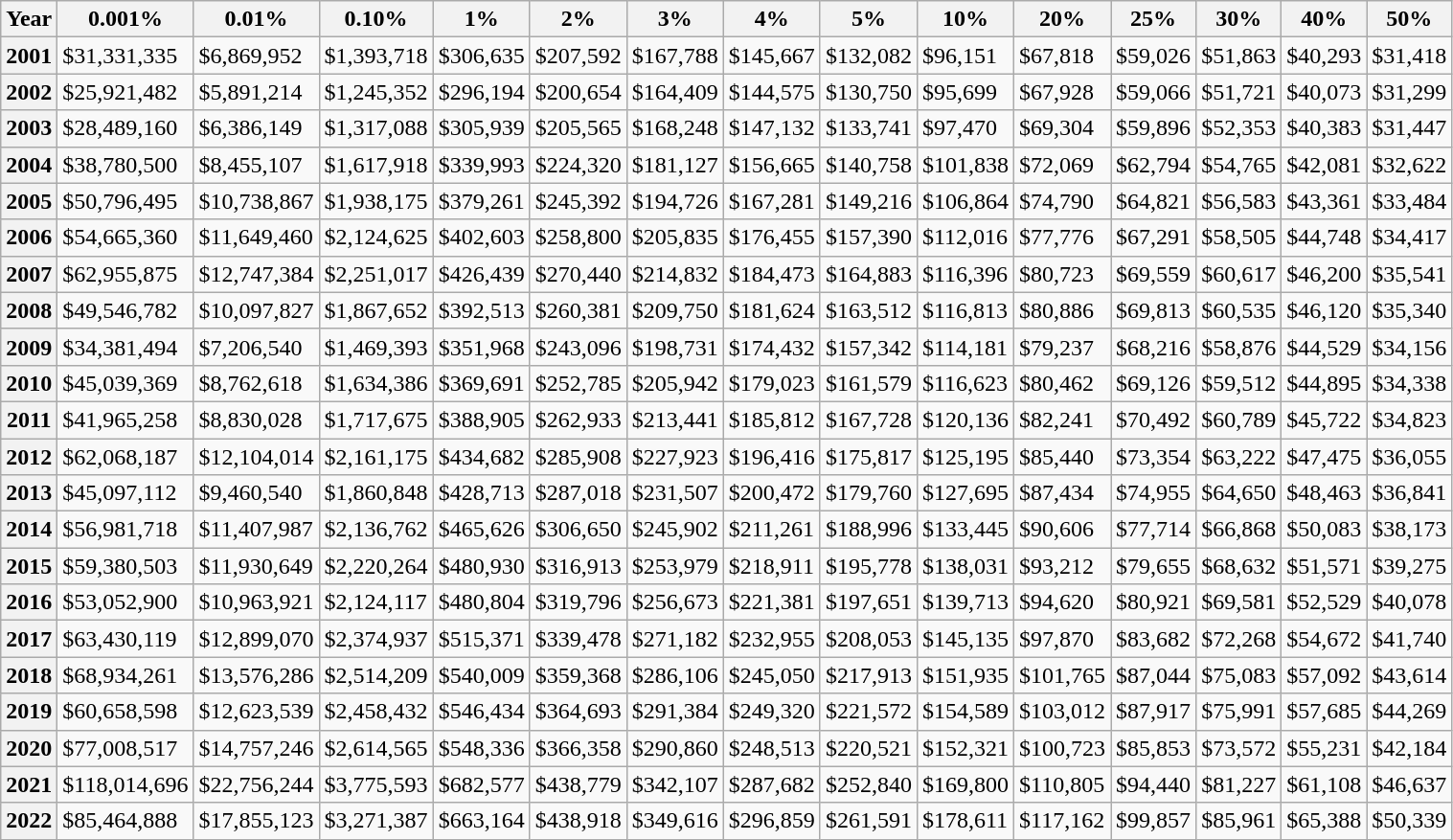<table class="wikitable sortable">
<tr>
<th>Year</th>
<th>0.001%</th>
<th>0.01%</th>
<th>0.10%</th>
<th>1%</th>
<th>2%</th>
<th>3%</th>
<th>4%</th>
<th>5%</th>
<th>10%</th>
<th>20%</th>
<th>25%</th>
<th>30%</th>
<th>40%</th>
<th>50%</th>
</tr>
<tr>
<th>2001</th>
<td>$31,331,335</td>
<td>$6,869,952</td>
<td>$1,393,718</td>
<td>$306,635</td>
<td>$207,592</td>
<td>$167,788</td>
<td>$145,667</td>
<td>$132,082</td>
<td>$96,151</td>
<td>$67,818</td>
<td>$59,026</td>
<td>$51,863</td>
<td>$40,293</td>
<td>$31,418</td>
</tr>
<tr>
<th>2002</th>
<td>$25,921,482</td>
<td>$5,891,214</td>
<td>$1,245,352</td>
<td>$296,194</td>
<td>$200,654</td>
<td>$164,409</td>
<td>$144,575</td>
<td>$130,750</td>
<td>$95,699</td>
<td>$67,928</td>
<td>$59,066</td>
<td>$51,721</td>
<td>$40,073</td>
<td>$31,299</td>
</tr>
<tr>
<th>2003</th>
<td>$28,489,160</td>
<td>$6,386,149</td>
<td>$1,317,088</td>
<td>$305,939</td>
<td>$205,565</td>
<td>$168,248</td>
<td>$147,132</td>
<td>$133,741</td>
<td>$97,470</td>
<td>$69,304</td>
<td>$59,896</td>
<td>$52,353</td>
<td>$40,383</td>
<td>$31,447</td>
</tr>
<tr>
<th>2004</th>
<td>$38,780,500</td>
<td>$8,455,107</td>
<td>$1,617,918</td>
<td>$339,993</td>
<td>$224,320</td>
<td>$181,127</td>
<td>$156,665</td>
<td>$140,758</td>
<td>$101,838</td>
<td>$72,069</td>
<td>$62,794</td>
<td>$54,765</td>
<td>$42,081</td>
<td>$32,622</td>
</tr>
<tr>
<th>2005</th>
<td>$50,796,495</td>
<td>$10,738,867</td>
<td>$1,938,175</td>
<td>$379,261</td>
<td>$245,392</td>
<td>$194,726</td>
<td>$167,281</td>
<td>$149,216</td>
<td>$106,864</td>
<td>$74,790</td>
<td>$64,821</td>
<td>$56,583</td>
<td>$43,361</td>
<td>$33,484</td>
</tr>
<tr>
<th>2006</th>
<td>$54,665,360</td>
<td>$11,649,460</td>
<td>$2,124,625</td>
<td>$402,603</td>
<td>$258,800</td>
<td>$205,835</td>
<td>$176,455</td>
<td>$157,390</td>
<td>$112,016</td>
<td>$77,776</td>
<td>$67,291</td>
<td>$58,505</td>
<td>$44,748</td>
<td>$34,417</td>
</tr>
<tr>
<th>2007</th>
<td>$62,955,875</td>
<td>$12,747,384</td>
<td>$2,251,017</td>
<td>$426,439</td>
<td>$270,440</td>
<td>$214,832</td>
<td>$184,473</td>
<td>$164,883</td>
<td>$116,396</td>
<td>$80,723</td>
<td>$69,559</td>
<td>$60,617</td>
<td>$46,200</td>
<td>$35,541</td>
</tr>
<tr>
<th>2008</th>
<td>$49,546,782</td>
<td>$10,097,827</td>
<td>$1,867,652</td>
<td>$392,513</td>
<td>$260,381</td>
<td>$209,750</td>
<td>$181,624</td>
<td>$163,512</td>
<td>$116,813</td>
<td>$80,886</td>
<td>$69,813</td>
<td>$60,535</td>
<td>$46,120</td>
<td>$35,340</td>
</tr>
<tr>
<th>2009</th>
<td>$34,381,494</td>
<td>$7,206,540</td>
<td>$1,469,393</td>
<td>$351,968</td>
<td>$243,096</td>
<td>$198,731</td>
<td>$174,432</td>
<td>$157,342</td>
<td>$114,181</td>
<td>$79,237</td>
<td>$68,216</td>
<td>$58,876</td>
<td>$44,529</td>
<td>$34,156</td>
</tr>
<tr>
<th>2010</th>
<td>$45,039,369</td>
<td>$8,762,618</td>
<td>$1,634,386</td>
<td>$369,691</td>
<td>$252,785</td>
<td>$205,942</td>
<td>$179,023</td>
<td>$161,579</td>
<td>$116,623</td>
<td>$80,462</td>
<td>$69,126</td>
<td>$59,512</td>
<td>$44,895</td>
<td>$34,338</td>
</tr>
<tr>
<th>2011</th>
<td>$41,965,258</td>
<td>$8,830,028</td>
<td>$1,717,675</td>
<td>$388,905</td>
<td>$262,933</td>
<td>$213,441</td>
<td>$185,812</td>
<td>$167,728</td>
<td>$120,136</td>
<td>$82,241</td>
<td>$70,492</td>
<td>$60,789</td>
<td>$45,722</td>
<td>$34,823</td>
</tr>
<tr>
<th>2012</th>
<td>$62,068,187</td>
<td>$12,104,014</td>
<td>$2,161,175</td>
<td>$434,682</td>
<td>$285,908</td>
<td>$227,923</td>
<td>$196,416</td>
<td>$175,817</td>
<td>$125,195</td>
<td>$85,440</td>
<td>$73,354</td>
<td>$63,222</td>
<td>$47,475</td>
<td>$36,055</td>
</tr>
<tr>
<th>2013</th>
<td>$45,097,112</td>
<td>$9,460,540</td>
<td>$1,860,848</td>
<td>$428,713</td>
<td>$287,018</td>
<td>$231,507</td>
<td>$200,472</td>
<td>$179,760</td>
<td>$127,695</td>
<td>$87,434</td>
<td>$74,955</td>
<td>$64,650</td>
<td>$48,463</td>
<td>$36,841</td>
</tr>
<tr>
<th>2014</th>
<td>$56,981,718</td>
<td>$11,407,987</td>
<td>$2,136,762</td>
<td>$465,626</td>
<td>$306,650</td>
<td>$245,902</td>
<td>$211,261</td>
<td>$188,996</td>
<td>$133,445</td>
<td>$90,606</td>
<td>$77,714</td>
<td>$66,868</td>
<td>$50,083</td>
<td>$38,173</td>
</tr>
<tr>
<th>2015</th>
<td>$59,380,503</td>
<td>$11,930,649</td>
<td>$2,220,264</td>
<td>$480,930</td>
<td>$316,913</td>
<td>$253,979</td>
<td>$218,911</td>
<td>$195,778</td>
<td>$138,031</td>
<td>$93,212</td>
<td>$79,655</td>
<td>$68,632</td>
<td>$51,571</td>
<td>$39,275</td>
</tr>
<tr>
<th>2016</th>
<td>$53,052,900</td>
<td>$10,963,921</td>
<td>$2,124,117</td>
<td>$480,804</td>
<td>$319,796</td>
<td>$256,673</td>
<td>$221,381</td>
<td>$197,651</td>
<td>$139,713</td>
<td>$94,620</td>
<td>$80,921</td>
<td>$69,581</td>
<td>$52,529</td>
<td>$40,078</td>
</tr>
<tr>
<th>2017</th>
<td>$63,430,119</td>
<td>$12,899,070</td>
<td>$2,374,937</td>
<td>$515,371</td>
<td>$339,478</td>
<td>$271,182</td>
<td>$232,955</td>
<td>$208,053</td>
<td>$145,135</td>
<td>$97,870</td>
<td>$83,682</td>
<td>$72,268</td>
<td>$54,672</td>
<td>$41,740</td>
</tr>
<tr>
<th>2018</th>
<td>$68,934,261</td>
<td>$13,576,286</td>
<td>$2,514,209</td>
<td>$540,009</td>
<td>$359,368</td>
<td>$286,106</td>
<td>$245,050</td>
<td>$217,913</td>
<td>$151,935</td>
<td>$101,765</td>
<td>$87,044</td>
<td>$75,083</td>
<td>$57,092</td>
<td>$43,614</td>
</tr>
<tr>
<th>2019</th>
<td>$60,658,598</td>
<td>$12,623,539</td>
<td>$2,458,432</td>
<td>$546,434</td>
<td>$364,693</td>
<td>$291,384</td>
<td>$249,320</td>
<td>$221,572</td>
<td>$154,589</td>
<td>$103,012</td>
<td>$87,917</td>
<td>$75,991</td>
<td>$57,685</td>
<td>$44,269</td>
</tr>
<tr>
<th>2020</th>
<td>$77,008,517</td>
<td>$14,757,246</td>
<td>$2,614,565</td>
<td>$548,336</td>
<td>$366,358</td>
<td>$290,860</td>
<td>$248,513</td>
<td>$220,521</td>
<td>$152,321</td>
<td>$100,723</td>
<td>$85,853</td>
<td>$73,572</td>
<td>$55,231</td>
<td>$42,184</td>
</tr>
<tr>
<th>2021</th>
<td>$118,014,696</td>
<td>$22,756,244</td>
<td>$3,775,593</td>
<td>$682,577</td>
<td>$438,779</td>
<td>$342,107</td>
<td>$287,682</td>
<td>$252,840</td>
<td>$169,800</td>
<td>$110,805</td>
<td>$94,440</td>
<td>$81,227</td>
<td>$61,108</td>
<td>$46,637</td>
</tr>
<tr>
<th>2022</th>
<td>$85,464,888</td>
<td>$17,855,123</td>
<td>$3,271,387</td>
<td>$663,164</td>
<td>$438,918</td>
<td>$349,616</td>
<td>$296,859</td>
<td>$261,591</td>
<td>$178,611</td>
<td>$117,162</td>
<td>$99,857</td>
<td>$85,961</td>
<td>$65,388</td>
<td>$50,339</td>
</tr>
</table>
